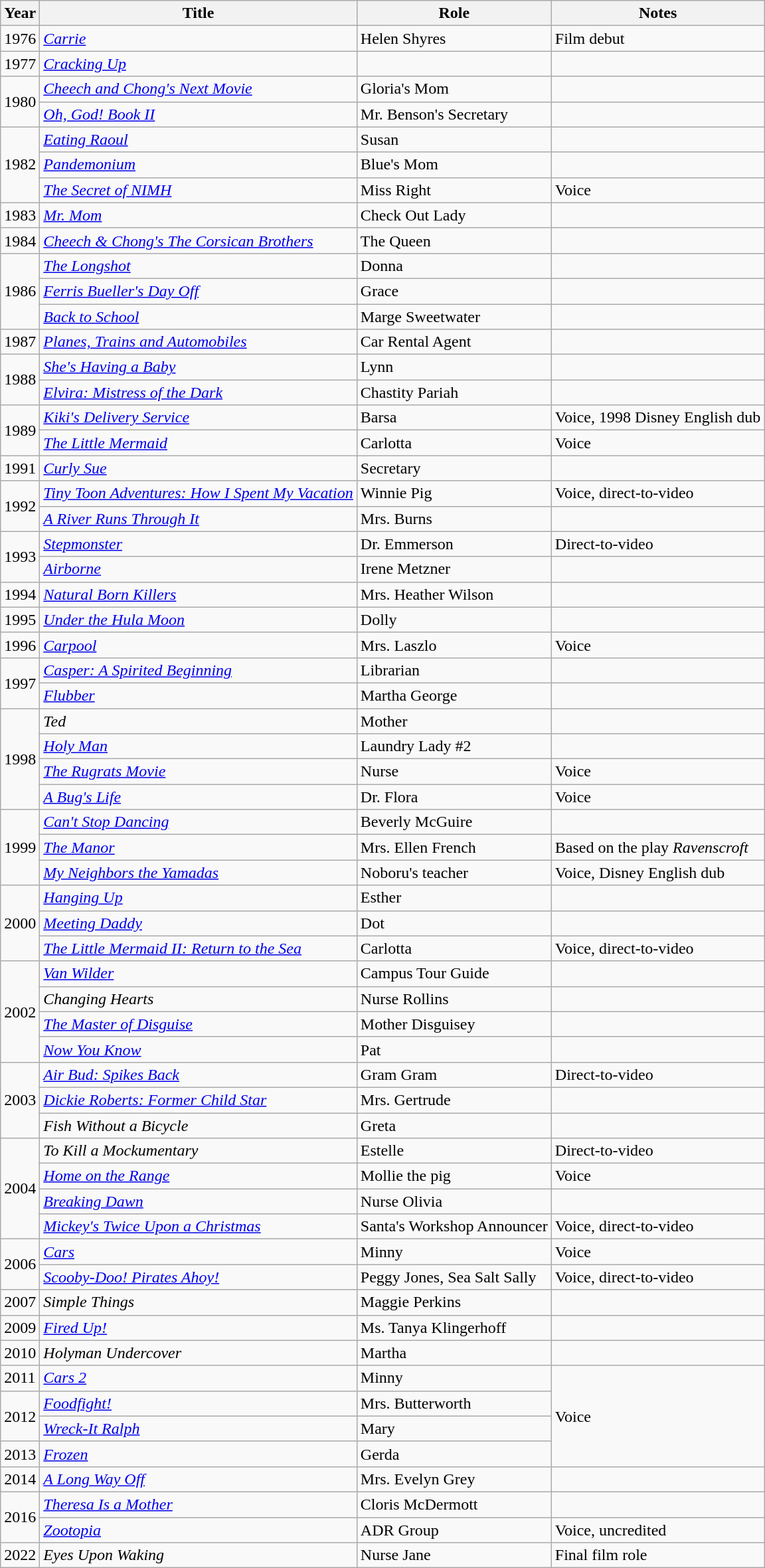<table class="wikitable plainrowheaders sortable">
<tr>
<th scope="col">Year</th>
<th scope="col">Title</th>
<th scope="col">Role</th>
<th class="unsortable">Notes</th>
</tr>
<tr>
<td>1976</td>
<td scope="row"><em><a href='#'>Carrie</a></em></td>
<td>Helen Shyres</td>
<td>Film debut</td>
</tr>
<tr>
<td>1977</td>
<td scope="row"><em><a href='#'>Cracking Up</a></em></td>
<td></td>
<td></td>
</tr>
<tr>
<td rowspan="2">1980</td>
<td scope="row"><em><a href='#'>Cheech and Chong's Next Movie</a></em></td>
<td>Gloria's Mom</td>
<td></td>
</tr>
<tr>
<td scope="row"><em><a href='#'>Oh, God! Book II</a></em></td>
<td>Mr. Benson's Secretary</td>
<td></td>
</tr>
<tr>
<td rowspan="3">1982</td>
<td scope="row"><em><a href='#'>Eating Raoul</a></em></td>
<td>Susan</td>
<td></td>
</tr>
<tr>
<td scope="row"><em><a href='#'>Pandemonium</a></em></td>
<td>Blue's Mom</td>
<td></td>
</tr>
<tr>
<td scope="row"><em><a href='#'>The Secret of NIMH</a></em></td>
<td>Miss Right</td>
<td>Voice</td>
</tr>
<tr>
<td>1983</td>
<td scope="row"><em><a href='#'>Mr. Mom</a></em></td>
<td>Check Out Lady</td>
<td></td>
</tr>
<tr>
<td>1984</td>
<td scope="row"><em><a href='#'>Cheech & Chong's The Corsican Brothers</a></em></td>
<td>The Queen</td>
<td></td>
</tr>
<tr>
<td rowspan="3">1986</td>
<td scope="row"><em><a href='#'>The Longshot</a></em></td>
<td>Donna</td>
<td></td>
</tr>
<tr>
<td scope="row"><em><a href='#'>Ferris Bueller's Day Off</a></em></td>
<td>Grace</td>
<td></td>
</tr>
<tr>
<td scope="row"><em><a href='#'>Back to School</a></em></td>
<td>Marge Sweetwater</td>
<td></td>
</tr>
<tr>
<td>1987</td>
<td scope="row"><em><a href='#'>Planes, Trains and Automobiles</a></em></td>
<td>Car Rental Agent</td>
<td></td>
</tr>
<tr>
<td rowspan="2">1988</td>
<td scope="row"><em><a href='#'>She's Having a Baby</a></em></td>
<td>Lynn</td>
<td></td>
</tr>
<tr>
<td scope="row"><em><a href='#'>Elvira: Mistress of the Dark</a></em></td>
<td>Chastity Pariah</td>
<td></td>
</tr>
<tr>
<td rowspan="2">1989</td>
<td scope="row"><em><a href='#'>Kiki's Delivery Service</a></em></td>
<td>Barsa</td>
<td>Voice, 1998 Disney English dub</td>
</tr>
<tr>
<td scope="row"><em><a href='#'>The Little Mermaid</a></em></td>
<td>Carlotta</td>
<td>Voice</td>
</tr>
<tr>
<td>1991</td>
<td scope="row"><em><a href='#'>Curly Sue</a></em></td>
<td>Secretary</td>
<td></td>
</tr>
<tr>
<td rowspan="2">1992</td>
<td scope="row"><em><a href='#'>Tiny Toon Adventures: How I Spent My Vacation</a></em></td>
<td>Winnie Pig</td>
<td>Voice, direct-to-video</td>
</tr>
<tr>
<td scope="row"><em><a href='#'>A River Runs Through It</a></em></td>
<td>Mrs. Burns</td>
<td></td>
</tr>
<tr>
<td rowspan="2">1993</td>
<td scope="row"><em><a href='#'>Stepmonster</a></em></td>
<td>Dr. Emmerson</td>
<td>Direct-to-video</td>
</tr>
<tr>
<td scope="row"><em><a href='#'>Airborne</a></em></td>
<td>Irene Metzner</td>
<td></td>
</tr>
<tr>
<td>1994</td>
<td scope="row"><em><a href='#'>Natural Born Killers</a></em></td>
<td>Mrs. Heather Wilson</td>
<td></td>
</tr>
<tr>
<td>1995</td>
<td scope="row"><em><a href='#'>Under the Hula Moon</a></em></td>
<td>Dolly</td>
<td></td>
</tr>
<tr>
<td>1996</td>
<td scope="row"><em><a href='#'>Carpool</a></em></td>
<td>Mrs. Laszlo</td>
<td>Voice</td>
</tr>
<tr>
<td rowspan="2">1997</td>
<td scope="row"><em><a href='#'>Casper: A Spirited Beginning</a></em></td>
<td>Librarian</td>
<td></td>
</tr>
<tr>
<td scope="row"><em><a href='#'>Flubber</a></em></td>
<td>Martha George</td>
<td></td>
</tr>
<tr>
<td rowspan="4">1998</td>
<td scope="row"><em>Ted</em></td>
<td>Mother</td>
<td></td>
</tr>
<tr>
<td scope="row"><em><a href='#'>Holy Man</a></em></td>
<td>Laundry Lady #2</td>
<td></td>
</tr>
<tr>
<td scope="row"><em><a href='#'>The Rugrats Movie</a></em></td>
<td>Nurse</td>
<td>Voice</td>
</tr>
<tr>
<td scope="row"><em><a href='#'>A Bug's Life</a></em></td>
<td>Dr. Flora</td>
<td>Voice</td>
</tr>
<tr>
<td rowspan="3">1999</td>
<td scope="row"><em><a href='#'>Can't Stop Dancing</a></em></td>
<td>Beverly McGuire</td>
<td></td>
</tr>
<tr>
<td scope="row"><em><a href='#'>The Manor</a></em></td>
<td>Mrs. Ellen French</td>
<td>Based on the play <em>Ravenscroft</em></td>
</tr>
<tr>
<td scope="row"><em><a href='#'>My Neighbors the Yamadas</a></em></td>
<td>Noboru's teacher</td>
<td>Voice, Disney English dub</td>
</tr>
<tr>
<td rowspan="3">2000</td>
<td scope="row"><em><a href='#'>Hanging Up</a></em></td>
<td>Esther</td>
<td></td>
</tr>
<tr>
<td scope="row"><em><a href='#'>Meeting Daddy</a></em></td>
<td>Dot</td>
<td></td>
</tr>
<tr>
<td scope="row"><em><a href='#'>The Little Mermaid II: Return to the Sea</a></em></td>
<td>Carlotta</td>
<td>Voice, direct-to-video</td>
</tr>
<tr>
<td rowspan="4">2002</td>
<td scope="row"><em><a href='#'>Van Wilder</a></em></td>
<td>Campus Tour Guide</td>
<td></td>
</tr>
<tr>
<td scope="row"><em>Changing Hearts</em></td>
<td>Nurse Rollins</td>
<td></td>
</tr>
<tr>
<td scope="row"><em><a href='#'>The Master of Disguise</a></em></td>
<td>Mother Disguisey</td>
<td></td>
</tr>
<tr>
<td scope="row"><em><a href='#'>Now You Know</a></em></td>
<td>Pat</td>
<td></td>
</tr>
<tr>
<td rowspan="3">2003</td>
<td scope="row"><em><a href='#'>Air Bud: Spikes Back</a></em></td>
<td>Gram Gram</td>
<td>Direct-to-video</td>
</tr>
<tr>
<td scope="row"><em><a href='#'>Dickie Roberts: Former Child Star</a></em></td>
<td>Mrs. Gertrude</td>
<td></td>
</tr>
<tr>
<td scope="row"><em>Fish Without a Bicycle</em></td>
<td>Greta</td>
<td></td>
</tr>
<tr>
<td rowspan="4">2004</td>
<td scope="row"><em>To Kill a Mockumentary</em></td>
<td>Estelle</td>
<td>Direct-to-video</td>
</tr>
<tr>
<td scope="row"><em><a href='#'>Home on the Range</a></em></td>
<td>Mollie the pig</td>
<td>Voice</td>
</tr>
<tr>
<td scope="row"><em><a href='#'>Breaking Dawn</a></em></td>
<td>Nurse Olivia</td>
<td></td>
</tr>
<tr>
<td scope="row"><em><a href='#'>Mickey's Twice Upon a Christmas</a></em></td>
<td>Santa's Workshop Announcer</td>
<td>Voice, direct-to-video</td>
</tr>
<tr>
<td rowspan="2">2006</td>
<td scope="row"><em><a href='#'>Cars</a></em></td>
<td>Minny</td>
<td>Voice</td>
</tr>
<tr>
<td scope="row"><em><a href='#'>Scooby-Doo! Pirates Ahoy!</a></em></td>
<td>Peggy Jones, Sea Salt Sally</td>
<td>Voice, direct-to-video</td>
</tr>
<tr>
<td>2007</td>
<td scope="row"><em>Simple Things</em></td>
<td>Maggie Perkins</td>
<td></td>
</tr>
<tr>
<td>2009</td>
<td scope="row"><em><a href='#'>Fired Up!</a></em></td>
<td>Ms. Tanya Klingerhoff</td>
<td></td>
</tr>
<tr>
<td>2010</td>
<td scope="row"><em>Holyman Undercover</em></td>
<td>Martha</td>
<td></td>
</tr>
<tr>
<td>2011</td>
<td scope="row"><em><a href='#'>Cars 2</a></em></td>
<td>Minny</td>
<td rowspan="4">Voice</td>
</tr>
<tr>
<td rowspan="2">2012</td>
<td scope="row"><em><a href='#'>Foodfight!</a></em></td>
<td>Mrs. Butterworth</td>
</tr>
<tr>
<td scope="row"><em><a href='#'>Wreck-It Ralph</a></em></td>
<td>Mary</td>
</tr>
<tr>
<td>2013</td>
<td scope="row"><em><a href='#'>Frozen</a></em></td>
<td>Gerda</td>
</tr>
<tr>
<td>2014</td>
<td scope="row"><em><a href='#'>A Long Way Off</a></em></td>
<td>Mrs. Evelyn Grey</td>
<td></td>
</tr>
<tr>
<td rowspan="2">2016</td>
<td scope="row"><em><a href='#'>Theresa Is a Mother</a></em></td>
<td>Cloris McDermott</td>
<td></td>
</tr>
<tr>
<td scope="row"><em><a href='#'>Zootopia</a></em></td>
<td>ADR Group</td>
<td>Voice, uncredited</td>
</tr>
<tr>
<td>2022</td>
<td scope="row"><em>Eyes Upon Waking</em></td>
<td>Nurse Jane</td>
<td>Final film role</td>
</tr>
</table>
